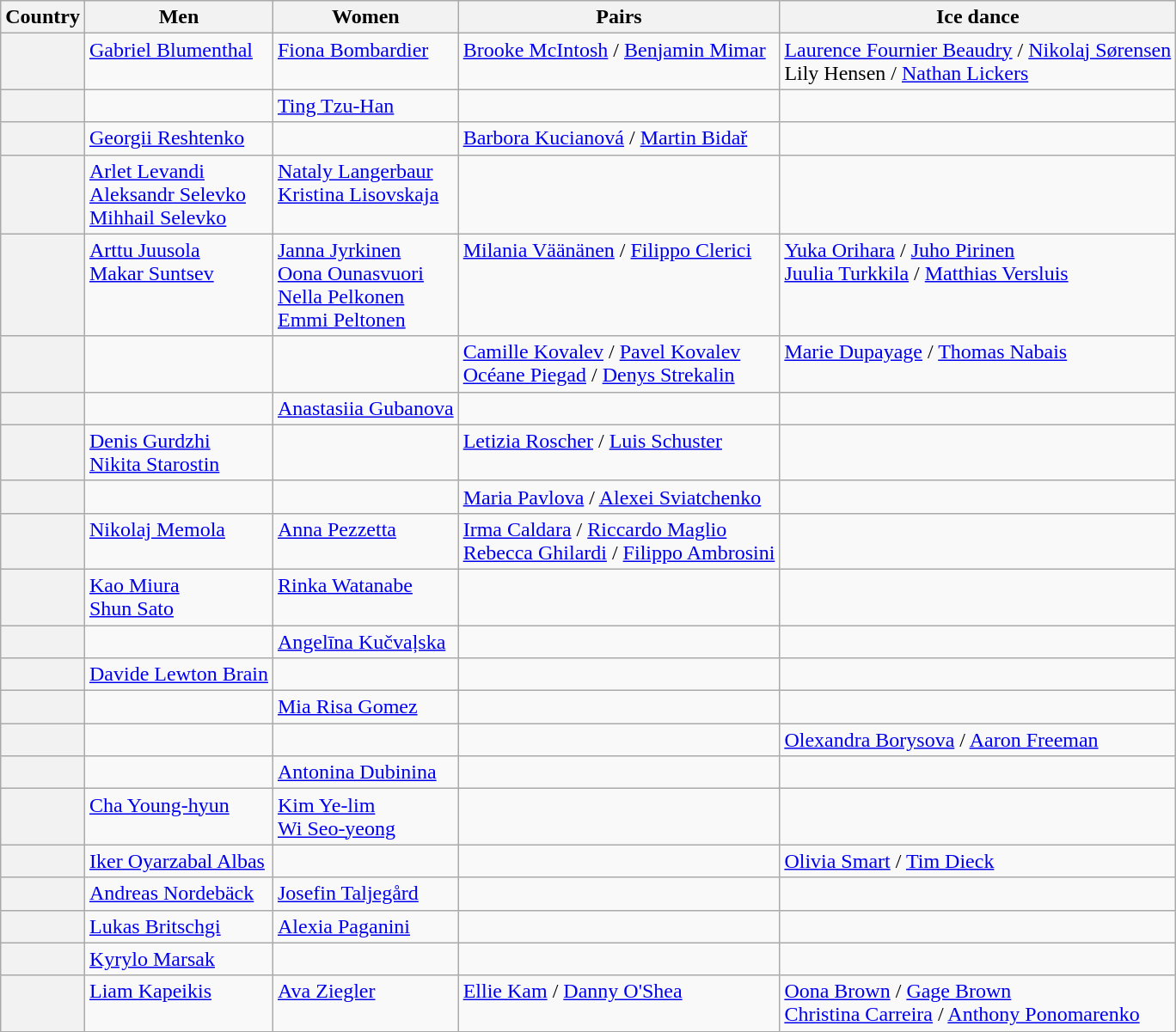<table class="wikitable unsortable" style="text-align:left">
<tr>
<th scope="col">Country</th>
<th scope="col">Men</th>
<th scope="col">Women</th>
<th scope="col">Pairs</th>
<th scope="col">Ice dance</th>
</tr>
<tr>
<th scope="row" style="text-align:left"></th>
<td valign="top"><a href='#'>Gabriel Blumenthal</a></td>
<td valign="top"><a href='#'>Fiona Bombardier</a></td>
<td valign="top"><a href='#'>Brooke McIntosh</a> / <a href='#'>Benjamin Mimar</a></td>
<td valign="top"><a href='#'>Laurence Fournier Beaudry</a> / <a href='#'>Nikolaj Sørensen</a><br>Lily Hensen / <a href='#'>Nathan Lickers</a></td>
</tr>
<tr>
<th scope="row" style="text-align:left"></th>
<td></td>
<td valign="top"><a href='#'>Ting Tzu-Han</a></td>
<td></td>
<td></td>
</tr>
<tr>
<th scope="row" style="text-align:left"></th>
<td valign="top"><a href='#'>Georgii Reshtenko</a></td>
<td></td>
<td valign="top"><a href='#'>Barbora Kucianová</a> / <a href='#'>Martin Bidař</a></td>
<td></td>
</tr>
<tr>
<th scope="row" style="text-align:left"></th>
<td valign="top"><a href='#'>Arlet Levandi</a> <br><a href='#'>Aleksandr Selevko</a><br><a href='#'>Mihhail Selevko</a></td>
<td valign="top"><a href='#'>Nataly Langerbaur</a><br><a href='#'>Kristina Lisovskaja</a></td>
<td></td>
<td></td>
</tr>
<tr>
<th scope="row" style="text-align:left"></th>
<td valign="top"><a href='#'>Arttu Juusola</a><br><a href='#'>Makar Suntsev</a></td>
<td valign="top"><a href='#'>Janna Jyrkinen</a><br><a href='#'>Oona Ounasvuori</a><br><a href='#'>Nella Pelkonen</a><br><a href='#'>Emmi Peltonen</a></td>
<td valign="top"><a href='#'>Milania Väänänen</a> / <a href='#'>Filippo Clerici</a></td>
<td valign="top"><a href='#'>Yuka Orihara</a> / <a href='#'>Juho Pirinen</a><br><a href='#'>Juulia Turkkila</a> / <a href='#'>Matthias Versluis</a></td>
</tr>
<tr>
<th scope="row" style="text-align:left"></th>
<td></td>
<td></td>
<td valign="top"><a href='#'>Camille Kovalev</a> / <a href='#'>Pavel Kovalev</a><br><a href='#'>Océane Piegad</a> / <a href='#'>Denys Strekalin</a></td>
<td valign="top"><a href='#'>Marie Dupayage</a> / <a href='#'>Thomas Nabais</a></td>
</tr>
<tr>
<th scope="row" style="text-align:left"></th>
<td></td>
<td valign="top"><a href='#'>Anastasiia Gubanova</a></td>
<td></td>
<td></td>
</tr>
<tr>
<th scope="row" style="text-align:left"></th>
<td valign="top"><a href='#'>Denis Gurdzhi</a><br><a href='#'>Nikita Starostin</a></td>
<td></td>
<td valign="top"><a href='#'>Letizia Roscher</a> / <a href='#'>Luis Schuster</a></td>
<td></td>
</tr>
<tr>
<th scope="row" style="text-align:left"></th>
<td></td>
<td></td>
<td valign="top"><a href='#'>Maria Pavlova</a> / <a href='#'>Alexei Sviatchenko</a></td>
<td></td>
</tr>
<tr>
<th scope="row" style="text-align:left"></th>
<td valign="top"><a href='#'>Nikolaj Memola</a></td>
<td valign="top"><a href='#'>Anna Pezzetta</a></td>
<td valign="top"><a href='#'>Irma Caldara</a> / <a href='#'>Riccardo Maglio</a><br><a href='#'>Rebecca Ghilardi</a> / <a href='#'>Filippo Ambrosini</a></td>
<td></td>
</tr>
<tr>
<th scope="row" style="text-align:left"></th>
<td valign="top"><a href='#'>Kao Miura</a><br><a href='#'>Shun Sato</a></td>
<td valign="top"><a href='#'>Rinka Watanabe</a></td>
<td></td>
<td></td>
</tr>
<tr>
<th scope="row" style="text-align:left"></th>
<td></td>
<td valign="top"><a href='#'>Angelīna Kučvaļska</a></td>
<td></td>
<td></td>
</tr>
<tr>
<th scope="row" style="text-align:left"></th>
<td valign="top"><a href='#'>Davide Lewton Brain</a></td>
<td></td>
<td></td>
<td></td>
</tr>
<tr>
<th scope="row" style="text-align:left"></th>
<td></td>
<td valign="top"><a href='#'>Mia Risa Gomez</a></td>
<td></td>
<td></td>
</tr>
<tr>
<th scope="row" style="text-align:left"></th>
<td></td>
<td></td>
<td></td>
<td valign="top"><a href='#'>Olexandra Borysova</a> / <a href='#'>Aaron Freeman</a></td>
</tr>
<tr>
<th scope="row" style="text-align:left"></th>
<td></td>
<td valign="top"><a href='#'>Antonina Dubinina</a></td>
<td></td>
<td></td>
</tr>
<tr>
<th scope="row" style="text-align:left"></th>
<td valign="top"><a href='#'>Cha Young-hyun</a></td>
<td valign="top"><a href='#'>Kim Ye-lim</a><br><a href='#'>Wi Seo-yeong</a></td>
<td></td>
<td></td>
</tr>
<tr>
<th scope="row" style="text-align:left"></th>
<td valign="top"><a href='#'>Iker Oyarzabal Albas</a></td>
<td></td>
<td></td>
<td valign="top"><a href='#'>Olivia Smart</a> / <a href='#'>Tim Dieck</a></td>
</tr>
<tr>
<th scope="row" style="text-align:left"></th>
<td valign="top"><a href='#'>Andreas Nordebäck</a></td>
<td valign="top"><a href='#'>Josefin Taljegård</a></td>
<td></td>
<td></td>
</tr>
<tr>
<th scope="row" style="text-align:left"></th>
<td valign="top"><a href='#'>Lukas Britschgi</a></td>
<td valign="top"><a href='#'>Alexia Paganini</a></td>
<td></td>
<td></td>
</tr>
<tr>
<th scope="row" style="text-align:left"></th>
<td valign="top"><a href='#'>Kyrylo Marsak</a></td>
<td></td>
<td></td>
<td></td>
</tr>
<tr>
<th scope="row" style="text-align:left"></th>
<td valign="top"><a href='#'>Liam Kapeikis</a></td>
<td valign="top"><a href='#'>Ava Ziegler</a></td>
<td valign="top"><a href='#'>Ellie Kam</a> / <a href='#'>Danny O'Shea</a></td>
<td valign="top"><a href='#'>Oona Brown</a> / <a href='#'>Gage Brown</a><br><a href='#'>Christina Carreira</a> / <a href='#'>Anthony Ponomarenko</a></td>
</tr>
</table>
